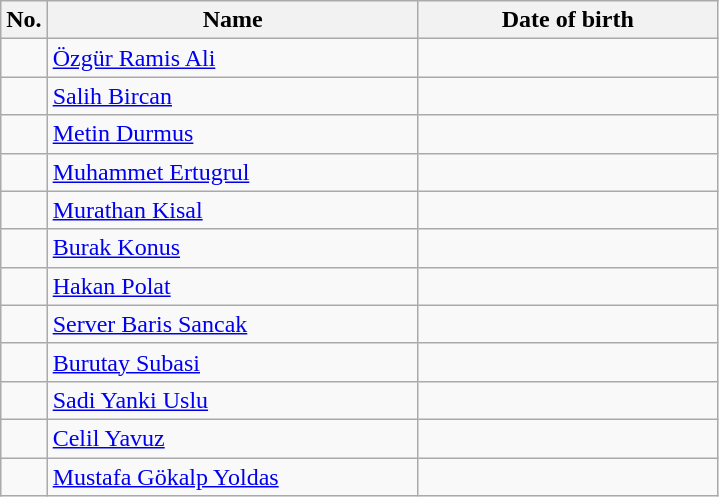<table class="wikitable sortable" style="font-size:100%; text-align:center;">
<tr>
<th>No.</th>
<th style=width:15em>Name</th>
<th style=width:12em>Date of birth</th>
</tr>
<tr>
<td></td>
<td align=left><a href='#'>Özgür Ramis Ali</a></td>
<td align=right></td>
</tr>
<tr>
<td></td>
<td align=left><a href='#'>Salih Bircan</a></td>
<td align=right></td>
</tr>
<tr>
<td></td>
<td align=left><a href='#'>Metin Durmus</a></td>
<td align=right></td>
</tr>
<tr>
<td></td>
<td align=left><a href='#'>Muhammet Ertugrul</a></td>
<td align=right></td>
</tr>
<tr>
<td></td>
<td align=left><a href='#'>Murathan Kisal</a></td>
<td align=right></td>
</tr>
<tr>
<td></td>
<td align=left><a href='#'>Burak Konus</a></td>
<td align=right></td>
</tr>
<tr>
<td></td>
<td align=left><a href='#'>Hakan Polat</a></td>
<td align=right></td>
</tr>
<tr>
<td></td>
<td align=left><a href='#'>Server Baris Sancak</a></td>
<td align=right></td>
</tr>
<tr>
<td></td>
<td align=left><a href='#'>Burutay Subasi</a></td>
<td align=right></td>
</tr>
<tr>
<td></td>
<td align=left><a href='#'>Sadi Yanki Uslu</a></td>
<td align=right></td>
</tr>
<tr>
<td></td>
<td align=left><a href='#'>Celil Yavuz</a></td>
<td align=right></td>
</tr>
<tr>
<td></td>
<td align=left><a href='#'>Mustafa Gökalp Yoldas</a></td>
<td align=right></td>
</tr>
</table>
